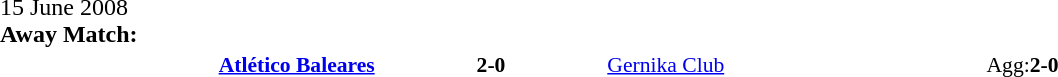<table width=100% cellspacing=1>
<tr>
<th width=20%></th>
<th width=12%></th>
<th width=20%></th>
<th></th>
</tr>
<tr>
<td>15 June 2008<br><strong>Away Match:</strong></td>
</tr>
<tr style=font-size:90%>
<td align=right><strong><a href='#'>Atlético Baleares</a></strong></td>
<td align=center><strong>2-0</strong></td>
<td><a href='#'>Gernika Club</a></td>
<td>Agg:<strong>2-0</strong></td>
</tr>
</table>
